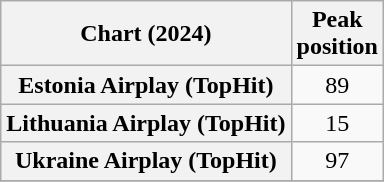<table class="wikitable plainrowheaders sortable" style="text-align:center">
<tr>
<th scope="col">Chart (2024)</th>
<th scope="col">Peak<br>position</th>
</tr>
<tr>
<th scope="row">Estonia Airplay (TopHit)</th>
<td>89</td>
</tr>
<tr>
<th scope="row">Lithuania Airplay (TopHit)</th>
<td>15</td>
</tr>
<tr>
<th scope="row">Ukraine Airplay (TopHit)</th>
<td>97</td>
</tr>
<tr>
</tr>
</table>
